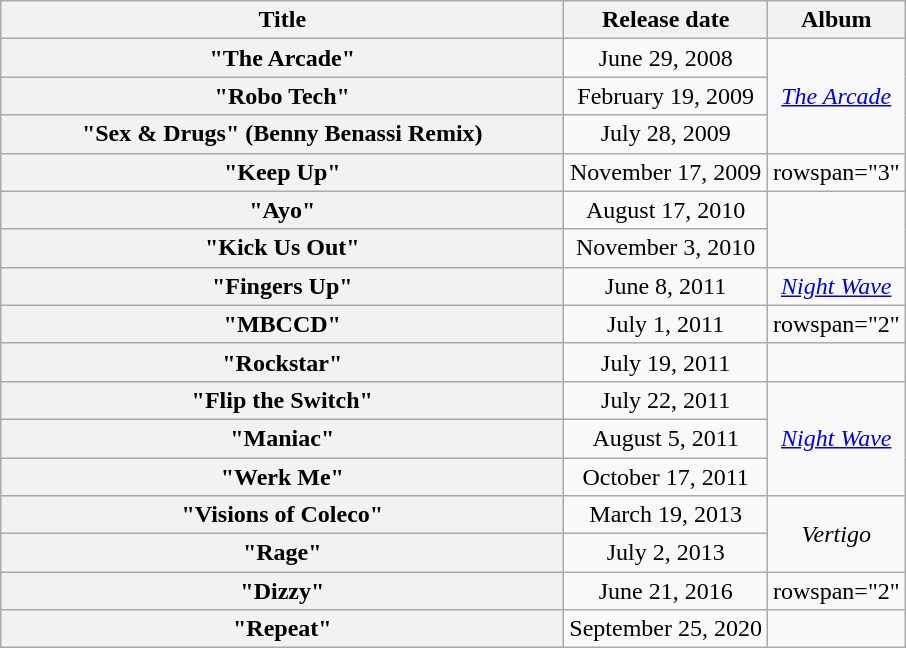<table class="wikitable plainrowheaders" style="text-align:center;">
<tr>
<th scope="col" style="width:23em;">Title</th>
<th scope="col">Release date</th>
<th scope="col">Album</th>
</tr>
<tr>
<th scope="row">"The Arcade"</th>
<td>June 29, 2008</td>
<td rowspan="3"><em><a href='#'>The Arcade</a></em></td>
</tr>
<tr>
<th scope="row">"Robo Tech"</th>
<td>February 19, 2009</td>
</tr>
<tr>
<th scope="row">"Sex & Drugs" (Benny Benassi Remix)</th>
<td>July 28, 2009</td>
</tr>
<tr>
<th scope="row">"Keep Up"</th>
<td>November 17, 2009</td>
<td>rowspan="3" </td>
</tr>
<tr>
<th scope="row">"Ayo"</th>
<td>August 17, 2010</td>
</tr>
<tr>
<th scope="row">"Kick Us Out"</th>
<td>November 3, 2010</td>
</tr>
<tr>
<th scope="row">"Fingers Up"</th>
<td>June 8, 2011</td>
<td><em><a href='#'>Night Wave</a></em></td>
</tr>
<tr>
<th scope="row">"MBCCD"</th>
<td>July 1, 2011</td>
<td>rowspan="2" </td>
</tr>
<tr>
<th scope="row">"Rockstar"</th>
<td>July 19, 2011</td>
</tr>
<tr>
<th scope="row">"Flip the Switch"</th>
<td>July 22, 2011</td>
<td rowspan="3"><em><a href='#'>Night Wave</a></em></td>
</tr>
<tr>
<th scope="row">"Maniac"</th>
<td>August 5, 2011</td>
</tr>
<tr>
<th scope="row">"Werk Me"</th>
<td>October 17, 2011</td>
</tr>
<tr>
<th scope="row">"Visions of Coleco"</th>
<td>March 19, 2013</td>
<td rowspan="2"><em>Vertigo</em></td>
</tr>
<tr>
<th scope="row">"Rage"</th>
<td>July 2, 2013</td>
</tr>
<tr>
<th scope="row">"Dizzy"</th>
<td>June 21, 2016</td>
<td>rowspan="2" </td>
</tr>
<tr>
<th scope="row">"Repeat"</th>
<td>September 25, 2020</td>
</tr>
</table>
